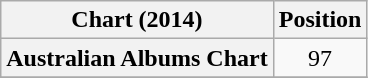<table class="wikitable sortable plainrowheaders" style="text-align:center">
<tr>
<th scope="col">Chart (2014)</th>
<th scope="col">Position</th>
</tr>
<tr>
<th scope="row">Australian Albums Chart</th>
<td>97</td>
</tr>
<tr>
</tr>
</table>
